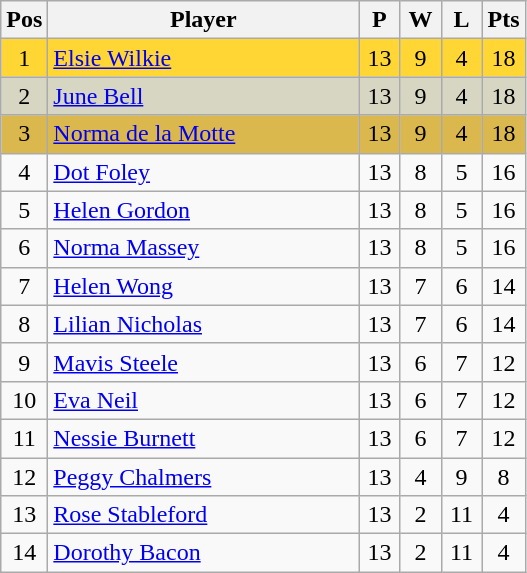<table class="wikitable" style="font-size: 100%">
<tr>
<th width=20>Pos</th>
<th width=200>Player</th>
<th width=20>P</th>
<th width=20>W</th>
<th width=20>L</th>
<th width=20>Pts</th>
</tr>
<tr align=center style="background: #FFD633;">
<td>1</td>
<td align="left"> <a href='#'>Elsie Wilkie</a></td>
<td>13</td>
<td>9</td>
<td>4</td>
<td>18</td>
</tr>
<tr align=center style="background: #D6D6C2;">
<td>2</td>
<td align="left"> <a href='#'>June Bell</a></td>
<td>13</td>
<td>9</td>
<td>4</td>
<td>18</td>
</tr>
<tr align=center style="background: #DBB84D;">
<td>3</td>
<td align="left"> <a href='#'>Norma de la Motte</a></td>
<td>13</td>
<td>9</td>
<td>4</td>
<td>18</td>
</tr>
<tr align=center>
<td>4</td>
<td align="left"> <a href='#'>Dot Foley</a></td>
<td>13</td>
<td>8</td>
<td>5</td>
<td>16</td>
</tr>
<tr align=center>
<td>5</td>
<td align="left"> <a href='#'>Helen Gordon</a></td>
<td>13</td>
<td>8</td>
<td>5</td>
<td>16</td>
</tr>
<tr align=center>
<td>6</td>
<td align="left"> <a href='#'>Norma Massey</a></td>
<td>13</td>
<td>8</td>
<td>5</td>
<td>16</td>
</tr>
<tr align=center>
<td>7</td>
<td align="left"> <a href='#'>Helen Wong</a></td>
<td>13</td>
<td>7</td>
<td>6</td>
<td>14</td>
</tr>
<tr align=center>
<td>8</td>
<td align="left"> <a href='#'>Lilian Nicholas</a></td>
<td>13</td>
<td>7</td>
<td>6</td>
<td>14</td>
</tr>
<tr align=center>
<td>9</td>
<td align="left"> <a href='#'>Mavis Steele</a></td>
<td>13</td>
<td>6</td>
<td>7</td>
<td>12</td>
</tr>
<tr align=center>
<td>10</td>
<td align="left"> <a href='#'>Eva Neil</a></td>
<td>13</td>
<td>6</td>
<td>7</td>
<td>12</td>
</tr>
<tr align=center>
<td>11</td>
<td align="left"> <a href='#'>Nessie Burnett</a></td>
<td>13</td>
<td>6</td>
<td>7</td>
<td>12</td>
</tr>
<tr align=center>
<td>12</td>
<td align="left"> <a href='#'>Peggy Chalmers</a></td>
<td>13</td>
<td>4</td>
<td>9</td>
<td>8</td>
</tr>
<tr align=center>
<td>13</td>
<td align="left"> <a href='#'>Rose Stableford</a></td>
<td>13</td>
<td>2</td>
<td>11</td>
<td>4</td>
</tr>
<tr align=center>
<td>14</td>
<td align="left"> <a href='#'>Dorothy Bacon</a></td>
<td>13</td>
<td>2</td>
<td>11</td>
<td>4</td>
</tr>
</table>
